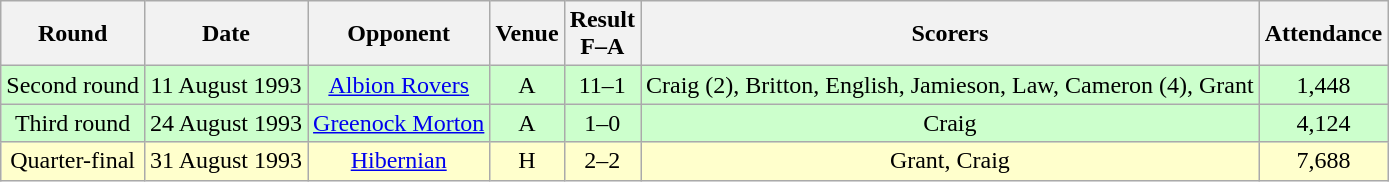<table class="wikitable sortable" style="text-align:center;">
<tr>
<th>Round</th>
<th>Date</th>
<th>Opponent</th>
<th>Venue</th>
<th>Result<br>F–A</th>
<th class=unsortable>Scorers</th>
<th>Attendance</th>
</tr>
<tr bgcolor="#CCFFCC">
<td>Second round</td>
<td>11 August 1993</td>
<td><a href='#'>Albion Rovers</a></td>
<td>A</td>
<td>11–1</td>
<td>Craig (2), Britton, English, Jamieson, Law, Cameron (4), Grant</td>
<td>1,448</td>
</tr>
<tr bgcolor="#CCFFCC">
<td>Third round</td>
<td>24 August 1993</td>
<td><a href='#'>Greenock Morton</a></td>
<td>A</td>
<td>1–0</td>
<td>Craig</td>
<td>4,124</td>
</tr>
<tr bgcolor="#FFFFCC">
<td>Quarter-final</td>
<td>31 August 1993</td>
<td><a href='#'>Hibernian</a></td>
<td>H</td>
<td>2–2 <br></td>
<td>Grant, Craig</td>
<td>7,688</td>
</tr>
</table>
